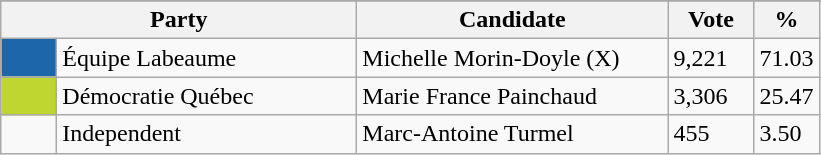<table class="wikitable">
<tr>
</tr>
<tr>
<th bgcolor="#DDDDFF" width="230px" colspan="2">Party</th>
<th bgcolor="#DDDDFF" width="200px">Candidate</th>
<th bgcolor="#DDDDFF" width="50px">Vote</th>
<th bgcolor="#DDDDFF" width="30px">%</th>
</tr>
<tr>
<td bgcolor=#1D66A9 width="30px"> </td>
<td>Équipe Labeaume</td>
<td>Michelle Morin-Doyle (X)</td>
<td>9,221</td>
<td>71.03</td>
</tr>
<tr>
<td bgcolor=#BFD630 width="30px"> </td>
<td>Démocratie Québec</td>
<td>Marie France Painchaud</td>
<td>3,306</td>
<td>25.47</td>
</tr>
<tr>
<td> </td>
<td>Independent</td>
<td>Marc-Antoine Turmel</td>
<td>455</td>
<td>3.50</td>
</tr>
</table>
